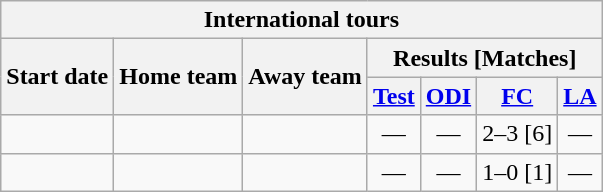<table class="wikitable">
<tr>
<th colspan="7">International tours</th>
</tr>
<tr>
<th rowspan="2">Start date</th>
<th rowspan="2">Home team</th>
<th rowspan="2">Away team</th>
<th colspan="4">Results [Matches]</th>
</tr>
<tr>
<th><a href='#'>Test</a></th>
<th><a href='#'>ODI</a></th>
<th><a href='#'>FC</a></th>
<th><a href='#'>LA</a></th>
</tr>
<tr>
<td><a href='#'></a></td>
<td></td>
<td></td>
<td ; style="text-align:center">—</td>
<td ; style="text-align:center">—</td>
<td>2–3 [6]</td>
<td ; style="text-align:center">—</td>
</tr>
<tr>
<td><a href='#'></a></td>
<td></td>
<td></td>
<td ; style="text-align:center">—</td>
<td ; style="text-align:center">—</td>
<td>1–0 [1]</td>
<td ; style="text-align:center">—</td>
</tr>
</table>
